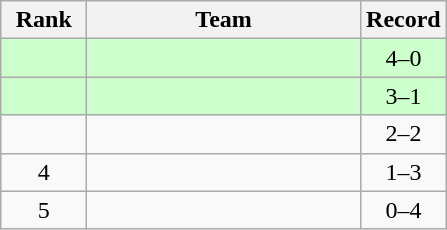<table class="wikitable" style="text-align: center">
<tr>
<th width=50>Rank</th>
<th width=175>Team</th>
<th width=50>Record</th>
</tr>
<tr bgcolor=ccffcc>
<td></td>
<td align=left></td>
<td>4–0</td>
</tr>
<tr bgcolor=ccffcc>
<td></td>
<td align=left></td>
<td>3–1</td>
</tr>
<tr bgcolor=>
<td></td>
<td align=left></td>
<td>2–2</td>
</tr>
<tr bgcolor=>
<td>4</td>
<td align=left></td>
<td>1–3</td>
</tr>
<tr>
<td>5</td>
<td align=left></td>
<td>0–4</td>
</tr>
</table>
